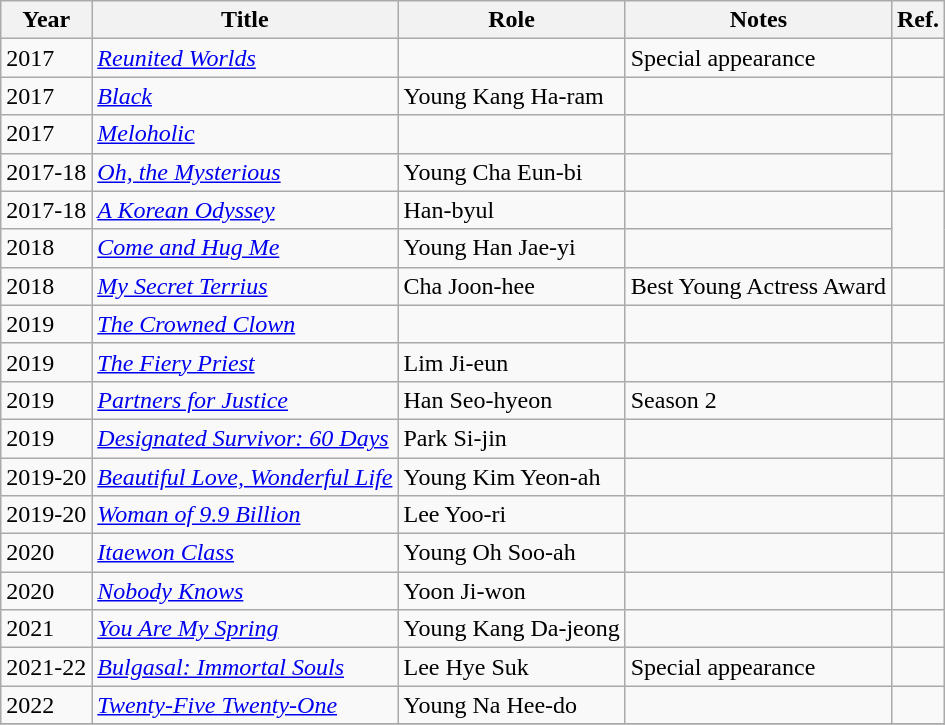<table class="wikitable sortable">
<tr>
<th>Year</th>
<th>Title</th>
<th>Role</th>
<th class="unsortable">Notes</th>
<th class="unsortable">Ref.</th>
</tr>
<tr>
<td>2017</td>
<td><em><a href='#'>Reunited Worlds</a></em></td>
<td></td>
<td>Special appearance</td>
<td rowspan="1"></td>
</tr>
<tr>
<td>2017</td>
<td><em><a href='#'>Black</a></em></td>
<td>Young Kang Ha-ram</td>
<td></td>
<td></td>
</tr>
<tr>
<td>2017</td>
<td><em><a href='#'>Meloholic</a></em></td>
<td></td>
<td></td>
<td rowspan="2"></td>
</tr>
<tr>
<td>2017-18</td>
<td><em><a href='#'>Oh, the Mysterious</a></em></td>
<td>Young Cha Eun-bi</td>
<td></td>
</tr>
<tr>
<td>2017-18</td>
<td><em><a href='#'>A Korean Odyssey</a></em></td>
<td>Han-byul</td>
<td></td>
<td rowspan=2></td>
</tr>
<tr>
<td>2018</td>
<td><em><a href='#'>Come and Hug Me</a></em></td>
<td>Young Han Jae-yi</td>
<td></td>
</tr>
<tr>
<td>2018</td>
<td><em><a href='#'>My Secret Terrius</a></em></td>
<td>Cha Joon-hee</td>
<td>Best Young Actress Award</td>
<td></td>
</tr>
<tr>
<td>2019</td>
<td><em><a href='#'>The Crowned Clown</a></em></td>
<td></td>
<td></td>
<td rowspan=1></td>
</tr>
<tr>
<td>2019</td>
<td><em><a href='#'>The Fiery Priest</a></em></td>
<td>Lim Ji-eun</td>
<td></td>
<td></td>
</tr>
<tr>
<td>2019</td>
<td><em><a href='#'>Partners for Justice</a></em></td>
<td>Han Seo-hyeon</td>
<td>Season 2</td>
<td></td>
</tr>
<tr>
<td>2019</td>
<td><em><a href='#'>Designated Survivor: 60 Days</a></em></td>
<td>Park Si-jin</td>
<td></td>
<td></td>
</tr>
<tr>
<td>2019-20</td>
<td><em><a href='#'>Beautiful Love, Wonderful Life</a></em></td>
<td>Young Kim Yeon-ah</td>
<td></td>
<td></td>
</tr>
<tr>
<td>2019-20</td>
<td><em><a href='#'>Woman of 9.9 Billion</a></em></td>
<td>Lee Yoo-ri</td>
<td></td>
<td></td>
</tr>
<tr>
<td>2020</td>
<td><em><a href='#'>Itaewon Class</a></em></td>
<td>Young Oh Soo-ah</td>
<td></td>
<td></td>
</tr>
<tr>
<td>2020</td>
<td><em><a href='#'>Nobody Knows</a></em></td>
<td>Yoon Ji-won</td>
<td></td>
<td></td>
</tr>
<tr>
<td>2021</td>
<td><em><a href='#'>You Are My Spring</a></em></td>
<td>Young Kang Da-jeong</td>
<td></td>
<td></td>
</tr>
<tr>
<td>2021-22</td>
<td><em><a href='#'>Bulgasal: Immortal Souls</a></em></td>
<td>Lee Hye Suk</td>
<td>Special appearance</td>
<td></td>
</tr>
<tr>
<td>2022</td>
<td><em><a href='#'>Twenty-Five Twenty-One</a></em></td>
<td>Young Na Hee-do</td>
<td></td>
<td></td>
</tr>
<tr>
</tr>
</table>
